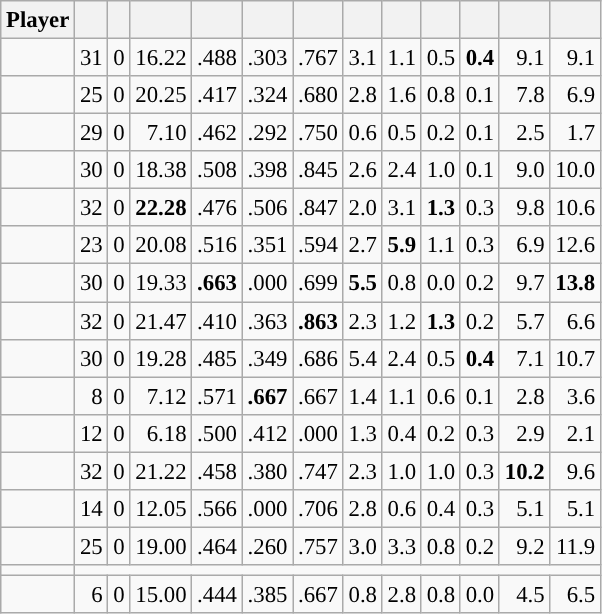<table class="wikitable sortable" style="font-size:95%; text-align:right;">
<tr>
<th>Player</th>
<th></th>
<th></th>
<th></th>
<th></th>
<th></th>
<th></th>
<th></th>
<th></th>
<th></th>
<th></th>
<th></th>
<th></th>
</tr>
<tr>
<td><strong></strong></td>
<td>31</td>
<td>0</td>
<td>16.22</td>
<td>.488</td>
<td>.303</td>
<td>.767</td>
<td>3.1</td>
<td>1.1</td>
<td>0.5</td>
<td><strong>0.4</strong></td>
<td>9.1</td>
<td>9.1</td>
</tr>
<tr>
<td><strong></strong></td>
<td>25</td>
<td>0</td>
<td>20.25</td>
<td>.417</td>
<td>.324</td>
<td>.680</td>
<td>2.8</td>
<td>1.6</td>
<td>0.8</td>
<td>0.1</td>
<td>7.8</td>
<td>6.9</td>
</tr>
<tr>
<td><strong></strong></td>
<td>29</td>
<td>0</td>
<td>7.10</td>
<td>.462</td>
<td>.292</td>
<td>.750</td>
<td>0.6</td>
<td>0.5</td>
<td>0.2</td>
<td>0.1</td>
<td>2.5</td>
<td>1.7</td>
</tr>
<tr>
<td><strong></strong></td>
<td>30</td>
<td>0</td>
<td>18.38</td>
<td>.508</td>
<td>.398</td>
<td>.845</td>
<td>2.6</td>
<td>2.4</td>
<td>1.0</td>
<td>0.1</td>
<td>9.0</td>
<td>10.0</td>
</tr>
<tr>
<td><strong></strong></td>
<td>32</td>
<td>0</td>
<td><strong>22.28</strong></td>
<td>.476</td>
<td>.506</td>
<td>.847</td>
<td>2.0</td>
<td>3.1</td>
<td><strong>1.3</strong></td>
<td>0.3</td>
<td>9.8</td>
<td>10.6</td>
</tr>
<tr>
<td><strong></strong></td>
<td>23</td>
<td>0</td>
<td>20.08</td>
<td>.516</td>
<td>.351</td>
<td>.594</td>
<td>2.7</td>
<td><strong>5.9</strong></td>
<td>1.1</td>
<td>0.3</td>
<td>6.9</td>
<td>12.6</td>
</tr>
<tr>
<td><strong></strong></td>
<td>30</td>
<td>0</td>
<td>19.33</td>
<td><strong>.663</strong></td>
<td>.000</td>
<td>.699</td>
<td><strong>5.5</strong></td>
<td>0.8</td>
<td>0.0</td>
<td>0.2</td>
<td>9.7</td>
<td><strong>13.8</strong></td>
</tr>
<tr>
<td><strong></strong></td>
<td>32</td>
<td>0</td>
<td>21.47</td>
<td>.410</td>
<td>.363</td>
<td><strong>.863</strong></td>
<td>2.3</td>
<td>1.2</td>
<td><strong>1.3</strong></td>
<td>0.2</td>
<td>5.7</td>
<td>6.6</td>
</tr>
<tr>
<td><strong></strong></td>
<td>30</td>
<td>0</td>
<td>19.28</td>
<td>.485</td>
<td>.349</td>
<td>.686</td>
<td>5.4</td>
<td>2.4</td>
<td>0.5</td>
<td><strong>0.4</strong></td>
<td>7.1</td>
<td>10.7</td>
</tr>
<tr>
<td><strong></strong></td>
<td>8</td>
<td>0</td>
<td>7.12</td>
<td>.571</td>
<td><strong>.667</strong></td>
<td>.667</td>
<td>1.4</td>
<td>1.1</td>
<td>0.6</td>
<td>0.1</td>
<td>2.8</td>
<td>3.6</td>
</tr>
<tr>
<td><strong></strong></td>
<td>12</td>
<td>0</td>
<td>6.18</td>
<td>.500</td>
<td>.412</td>
<td>.000</td>
<td>1.3</td>
<td>0.4</td>
<td>0.2</td>
<td>0.3</td>
<td>2.9</td>
<td>2.1</td>
</tr>
<tr>
<td><strong></strong></td>
<td>32</td>
<td>0</td>
<td>21.22</td>
<td>.458</td>
<td>.380</td>
<td>.747</td>
<td>2.3</td>
<td>1.0</td>
<td>1.0</td>
<td>0.3</td>
<td><strong>10.2</strong></td>
<td>9.6</td>
</tr>
<tr>
<td><strong></strong></td>
<td>14</td>
<td>0</td>
<td>12.05</td>
<td>.566</td>
<td>.000</td>
<td>.706</td>
<td>2.8</td>
<td>0.6</td>
<td>0.4</td>
<td>0.3</td>
<td>5.1</td>
<td>5.1</td>
</tr>
<tr>
<td><strong></strong></td>
<td>25</td>
<td>0</td>
<td>19.00</td>
<td>.464</td>
<td>.260</td>
<td>.757</td>
<td>3.0</td>
<td>3.3</td>
<td>0.8</td>
<td>0.2</td>
<td>9.2</td>
<td>11.9</td>
</tr>
<tr>
<td></td>
</tr>
<tr>
<td><em></em></td>
<td>6</td>
<td>0</td>
<td>15.00</td>
<td>.444</td>
<td>.385</td>
<td>.667</td>
<td>0.8</td>
<td>2.8</td>
<td>0.8</td>
<td>0.0</td>
<td>4.5</td>
<td>6.5</td>
</tr>
</table>
